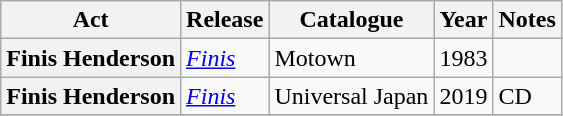<table class="wikitable plainrowheaders sortable">
<tr>
<th scope="col" class="unsortable">Act</th>
<th scope="col">Release</th>
<th scope="col">Catalogue</th>
<th scope="col">Year</th>
<th scope="col" class="unsortable">Notes</th>
</tr>
<tr>
<th scope="row">Finis Henderson</th>
<td><em><a href='#'>Finis</a></em></td>
<td>Motown</td>
<td>1983</td>
<td></td>
</tr>
<tr>
<th scope="row">Finis Henderson</th>
<td><em><a href='#'>Finis</a></em></td>
<td>Universal Japan</td>
<td>2019</td>
<td>CD</td>
</tr>
<tr>
</tr>
</table>
